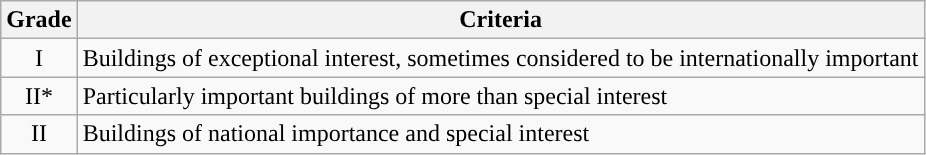<table class="wikitable">
<tr>
<th>Grade</th>
<th>Criteria</th>
</tr>
<tr>
<td align="center" >I</td>
<td>Buildings of exceptional interest, sometimes considered to be internationally important</td>
</tr>
<tr>
<td align="center" >II*</td>
<td>Particularly important buildings of more than special interest</td>
</tr>
<tr>
<td align="center" >II</td>
<td>Buildings of national importance and special interest</td>
</tr>
</table>
